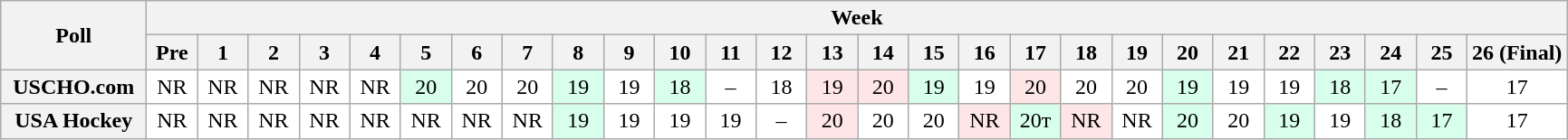<table class="wikitable" style="white-space:nowrap;">
<tr>
<th scope="col" width="100" rowspan="2">Poll</th>
<th colspan="28">Week</th>
</tr>
<tr>
<th scope="col" width="30">Pre</th>
<th scope="col" width="30">1</th>
<th scope="col" width="30">2</th>
<th scope="col" width="30">3</th>
<th scope="col" width="30">4</th>
<th scope="col" width="30">5</th>
<th scope="col" width="30">6</th>
<th scope="col" width="30">7</th>
<th scope="col" width="30">8</th>
<th scope="col" width="30">9</th>
<th scope="col" width="30">10</th>
<th scope="col" width="30">11</th>
<th scope="col" width="30">12</th>
<th scope="col" width="30">13</th>
<th scope="col" width="30">14</th>
<th scope="col" width="30">15</th>
<th scope="col" width="30">16</th>
<th scope="col" width="30">17</th>
<th scope="col" width="30">18</th>
<th scope="col" width="30">19</th>
<th scope="col" width="30">20</th>
<th scope="col" width="30">21</th>
<th scope="col" width="30">22</th>
<th scope="col" width="30">23</th>
<th scope="col" width="30">24</th>
<th scope="col" width="30">25</th>
<th scope="col" width="30">26 (Final)</th>
</tr>
<tr style="text-align:center;">
<th>USCHO.com</th>
<td bgcolor=FFFFFF>NR</td>
<td bgcolor=FFFFFF>NR</td>
<td bgcolor=FFFFFF>NR</td>
<td bgcolor=FFFFFF>NR</td>
<td bgcolor=FFFFFF>NR</td>
<td bgcolor=D8FFEB>20</td>
<td bgcolor=FFFFFF>20</td>
<td bgcolor=FFFFFF>20</td>
<td bgcolor=D8FFEB>19</td>
<td bgcolor=FFFFFF>19</td>
<td bgcolor=D8FFEB>18</td>
<td bgcolor=FFFFFF>–</td>
<td bgcolor=FFFFFF>18</td>
<td bgcolor=FFE6E6>19</td>
<td bgcolor=FFE6E6>20</td>
<td bgcolor=D8FFEB>19</td>
<td bgcolor=FFFFFF>19</td>
<td bgcolor=FFE6E6>20</td>
<td bgcolor=FFFFFF>20</td>
<td bgcolor=FFFFFF>20</td>
<td bgcolor=D8FFEB>19</td>
<td bgcolor=FFFFFF>19</td>
<td bgcolor=FFFFFF>19</td>
<td bgcolor=D8FFEB>18</td>
<td bgcolor=D8FFEB>17</td>
<td bgcolor=FFFFFF>–</td>
<td bgcolor=FFFFFF>17</td>
</tr>
<tr style="text-align:center;">
<th>USA Hockey</th>
<td bgcolor=FFFFFF>NR</td>
<td bgcolor=FFFFFF>NR</td>
<td bgcolor=FFFFFF>NR</td>
<td bgcolor=FFFFFF>NR</td>
<td bgcolor=FFFFFF>NR</td>
<td bgcolor=FFFFFF>NR</td>
<td bgcolor=FFFFFF>NR</td>
<td bgcolor=FFFFFF>NR</td>
<td bgcolor=D8FFEB>19</td>
<td bgcolor=FFFFFF>19</td>
<td bgcolor=FFFFFF>19</td>
<td bgcolor=FFFFFF>19</td>
<td bgcolor=FFFFFF>–</td>
<td bgcolor=FFE6E6>20</td>
<td bgcolor=FFFFFF>20</td>
<td bgcolor=FFFFFF>20</td>
<td bgcolor=FFE6E6>NR</td>
<td bgcolor=D8FFEB>20т</td>
<td bgcolor=FFE6E6>NR</td>
<td bgcolor=FFFFFF>NR</td>
<td bgcolor=D8FFEB>20</td>
<td bgcolor=FFFFFF>20</td>
<td bgcolor=D8FFEB>19</td>
<td bgcolor=FFFFFF>19</td>
<td bgcolor=D8FFEB>18</td>
<td bgcolor=D8FFEB>17</td>
<td bgcolor=FFFFFF>17</td>
</tr>
</table>
